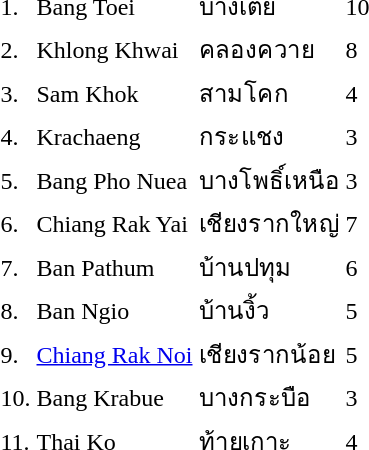<table>
<tr>
<td>1.</td>
<td>Bang Toei</td>
<td>บางเตย</td>
<td>10</td>
<td></td>
</tr>
<tr>
<td>2.</td>
<td>Khlong Khwai</td>
<td>คลองควาย</td>
<td>8</td>
<td></td>
</tr>
<tr>
<td>3.</td>
<td>Sam Khok</td>
<td>สามโคก</td>
<td>4</td>
<td></td>
</tr>
<tr>
<td>4.</td>
<td>Krachaeng</td>
<td>กระแชง</td>
<td>3</td>
<td></td>
</tr>
<tr>
<td>5.</td>
<td>Bang Pho Nuea</td>
<td>บางโพธิ์เหนือ</td>
<td>3</td>
<td></td>
</tr>
<tr>
<td>6.</td>
<td>Chiang Rak Yai</td>
<td>เชียงรากใหญ่</td>
<td>7</td>
<td></td>
</tr>
<tr>
<td>7.</td>
<td>Ban Pathum</td>
<td>บ้านปทุม</td>
<td>6</td>
<td></td>
</tr>
<tr>
<td>8.</td>
<td>Ban Ngio</td>
<td>บ้านงิ้ว</td>
<td>5</td>
<td></td>
</tr>
<tr>
<td>9.</td>
<td><a href='#'>Chiang Rak Noi</a></td>
<td>เชียงรากน้อย</td>
<td>5</td>
<td></td>
</tr>
<tr>
<td>10.</td>
<td>Bang Krabue</td>
<td>บางกระบือ</td>
<td>3</td>
<td></td>
</tr>
<tr>
<td>11.</td>
<td>Thai Ko</td>
<td>ท้ายเกาะ</td>
<td>4</td>
<td></td>
</tr>
</table>
